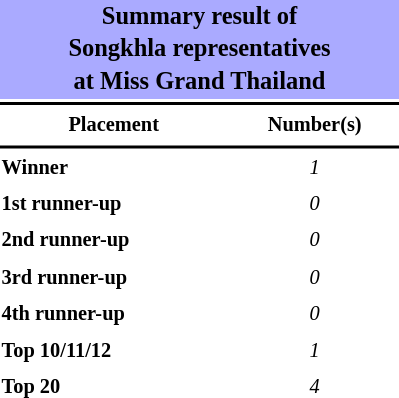<table style="width: 270px; font-size:85%; line-height:1.5em;">
<tr>
<th colspan="2" align="center" style="background:#AAF;"><big>Summary result of<br>Songkhla representatives<br>at Miss Grand Thailand</big></th>
</tr>
<tr>
<td colspan="2" style="background:black"></td>
</tr>
<tr>
<th scope="col">Placement</th>
<th scope="col">Number(s)</th>
</tr>
<tr>
<td colspan="2" style="background:black"></td>
</tr>
<tr>
<td align="left"><strong>Winner</strong></td>
<td align="center"><em>1</em></td>
</tr>
<tr>
<td align="left"><strong>1st runner-up</strong></td>
<td align="center"><em>0</em></td>
</tr>
<tr>
<td align="left"><strong>2nd runner-up</strong></td>
<td align="center"><em>0</em></td>
</tr>
<tr>
<td align="left"><strong>3rd runner-up</strong></td>
<td align="center"><em>0</em></td>
</tr>
<tr>
<td align="left"><strong>4th runner-up</strong></td>
<td align="center"><em>0</em></td>
</tr>
<tr>
<td align="left"><strong>Top 10/11/12</strong></td>
<td align="center"><em>1</em></td>
</tr>
<tr>
<td align="left"><strong>Top 20</strong></td>
<td align="center"><em>4</em></td>
</tr>
</table>
